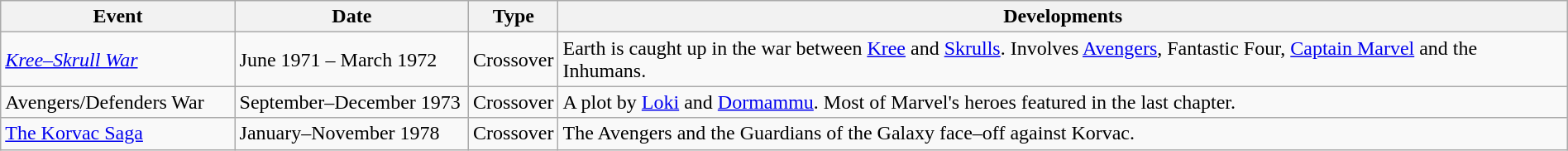<table class="wikitable" style="width:100%;">
<tr>
<th width=15%>Event</th>
<th width=15%>Date</th>
<th width=5%>Type</th>
<th width=70%>Developments</th>
</tr>
<tr>
<td><em><a href='#'>Kree–Skrull War</a></em></td>
<td>June 1971 – March 1972</td>
<td>Crossover</td>
<td>Earth is caught up in the war between <a href='#'>Kree</a> and <a href='#'>Skrulls</a>. Involves <a href='#'>Avengers</a>, Fantastic Four, <a href='#'>Captain Marvel</a> and the Inhumans.</td>
</tr>
<tr>
<td>Avengers/Defenders War</td>
<td>September–December 1973</td>
<td>Crossover</td>
<td>A plot by <a href='#'>Loki</a> and <a href='#'>Dormammu</a>. Most of Marvel's heroes featured in the last chapter.</td>
</tr>
<tr>
<td><a href='#'>The Korvac Saga</a></td>
<td>January–November 1978</td>
<td>Crossover</td>
<td>The Avengers and the Guardians of the Galaxy face–off against Korvac.</td>
</tr>
</table>
